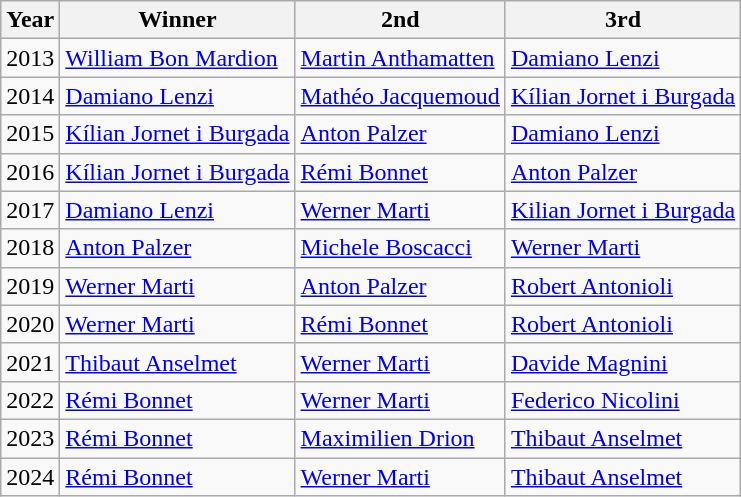<table class="wikitable">
<tr>
<th>Year</th>
<th>Winner</th>
<th>2nd</th>
<th>3rd</th>
</tr>
<tr>
<td>2013</td>
<td> <a href='#'>William Bon Mardion</a></td>
<td> <a href='#'>Martin Anthamatten</a></td>
<td> <a href='#'>Damiano Lenzi</a></td>
</tr>
<tr>
<td>2014</td>
<td> <a href='#'>Damiano Lenzi</a></td>
<td> <a href='#'>Mathéo Jacquemoud</a></td>
<td> <a href='#'>Kílian Jornet i Burgada</a></td>
</tr>
<tr>
<td>2015</td>
<td> <a href='#'>Kílian Jornet i Burgada</a></td>
<td> <a href='#'>Anton Palzer</a></td>
<td> <a href='#'>Damiano Lenzi</a></td>
</tr>
<tr>
<td>2016</td>
<td> <a href='#'>Kílian Jornet i Burgada</a></td>
<td> <a href='#'>Rémi Bonnet</a></td>
<td> <a href='#'>Anton Palzer</a></td>
</tr>
<tr>
<td>2017</td>
<td> <a href='#'>Damiano Lenzi</a></td>
<td> <a href='#'>Werner Marti</a></td>
<td> <a href='#'>Kilian Jornet i Burgada</a></td>
</tr>
<tr>
<td>2018</td>
<td> <a href='#'>Anton Palzer</a></td>
<td> <a href='#'>Michele Boscacci</a></td>
<td> <a href='#'>Werner Marti</a></td>
</tr>
<tr>
<td align="center">2019</td>
<td> <a href='#'>Werner Marti</a></td>
<td> <a href='#'>Anton Palzer</a></td>
<td> <a href='#'>Robert Antonioli</a></td>
</tr>
<tr>
<td align="center">2020</td>
<td> <a href='#'>Werner Marti</a></td>
<td> <a href='#'>Rémi Bonnet</a></td>
<td> <a href='#'>Robert Antonioli</a></td>
</tr>
<tr>
<td>2021</td>
<td> <a href='#'>Thibaut Anselmet</a></td>
<td> <a href='#'>Werner Marti</a></td>
<td> <a href='#'>Davide Magnini</a></td>
</tr>
<tr>
<td>2022</td>
<td> <a href='#'>Rémi Bonnet</a></td>
<td> <a href='#'>Werner Marti</a></td>
<td> <a href='#'>Federico Nicolini</a></td>
</tr>
<tr>
<td>2023</td>
<td> <a href='#'>Rémi Bonnet</a></td>
<td> <a href='#'>Maximilien Drion</a></td>
<td> <a href='#'>Thibaut Anselmet</a></td>
</tr>
<tr>
<td>2024</td>
<td> <a href='#'>Rémi Bonnet</a></td>
<td> <a href='#'>Werner Marti</a></td>
<td> <a href='#'>Thibaut Anselmet</a></td>
</tr>
</table>
